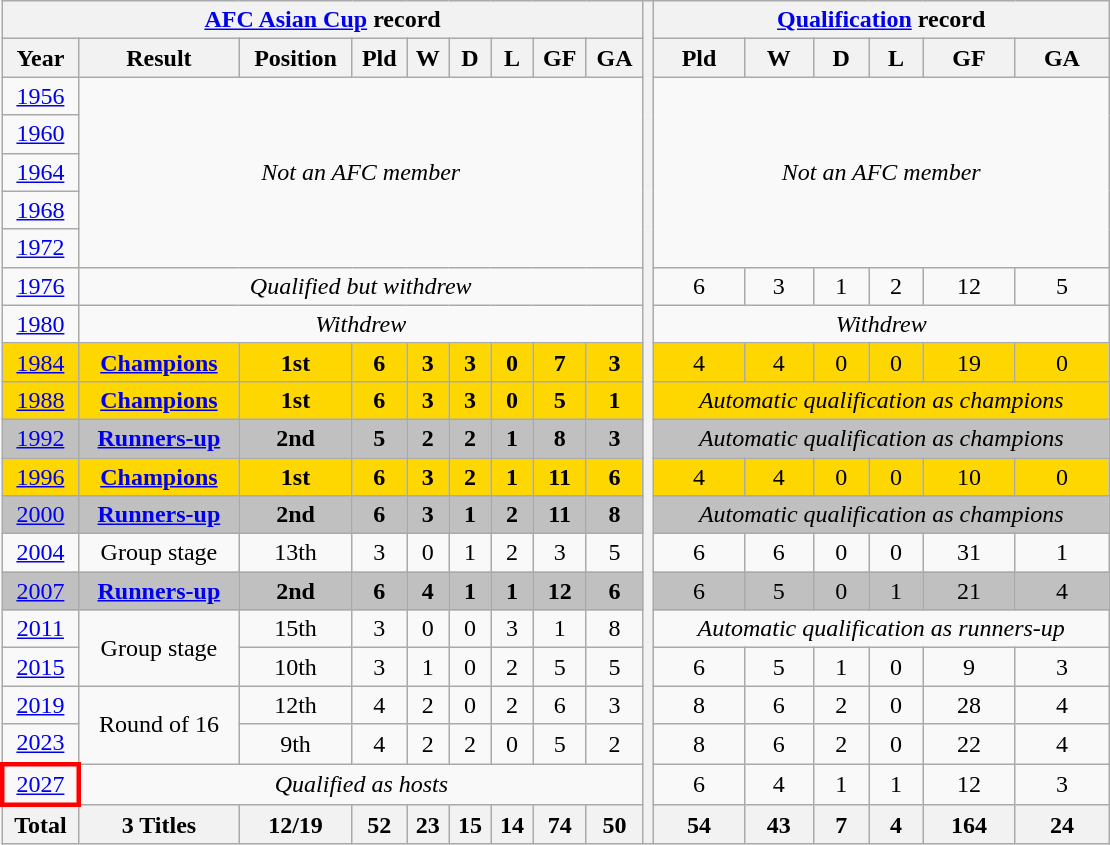<table class="wikitable" style="text-align: center;">
<tr>
<th colspan=9><a href='#'>AFC Asian Cup</a> record</th>
<th style="width:1%;" rowspan="22"></th>
<th colspan=6><a href='#'>Qualification</a> record</th>
</tr>
<tr>
<th>Year</th>
<th>Result</th>
<th>Position</th>
<th>Pld</th>
<th>W</th>
<th>D</th>
<th>L</th>
<th>GF</th>
<th>GA</th>
<th>Pld</th>
<th>W</th>
<th>D</th>
<th>L</th>
<th>GF</th>
<th>GA</th>
</tr>
<tr>
<td> <a href='#'>1956</a></td>
<td rowspan=5 colspan=8><em>Not an AFC member</em></td>
<td colspan=8 rowspan=5><em>Not an AFC member</em></td>
</tr>
<tr>
<td> <a href='#'>1960</a></td>
</tr>
<tr>
<td> <a href='#'>1964</a></td>
</tr>
<tr>
<td> <a href='#'>1968</a></td>
</tr>
<tr>
<td> <a href='#'>1972</a></td>
</tr>
<tr>
<td> <a href='#'>1976</a></td>
<td colspan=8><em>Qualified but withdrew</em></td>
<td>6</td>
<td>3</td>
<td>1</td>
<td>2</td>
<td>12</td>
<td>5</td>
</tr>
<tr>
<td> <a href='#'>1980</a></td>
<td colspan=8><em>Withdrew</em></td>
<td colspan=6><em>Withdrew</em></td>
</tr>
<tr style="background:gold;">
<td> <a href='#'>1984</a></td>
<td><strong><a href='#'>Champions</a></strong></td>
<td><strong>1st</strong></td>
<td><strong>6</strong></td>
<td><strong>3</strong></td>
<td><strong>3</strong></td>
<td><strong>0</strong></td>
<td><strong>7</strong></td>
<td><strong>3</strong></td>
<td>4</td>
<td>4</td>
<td>0</td>
<td>0</td>
<td>19</td>
<td>0</td>
</tr>
<tr style="background:gold;">
<td> <a href='#'>1988</a></td>
<td><strong><a href='#'>Champions</a></strong></td>
<td><strong>1st</strong></td>
<td><strong>6</strong></td>
<td><strong>3</strong></td>
<td><strong>3</strong></td>
<td><strong>0</strong></td>
<td><strong>5</strong></td>
<td><strong>1</strong></td>
<td colspan=6><em>Automatic qualification as champions</em></td>
</tr>
<tr style="background:silver;">
<td> <a href='#'>1992</a></td>
<td><strong><a href='#'>Runners-up</a></strong></td>
<td><strong>2nd</strong></td>
<td><strong>5</strong></td>
<td><strong>2</strong></td>
<td><strong>2</strong></td>
<td><strong>1</strong></td>
<td><strong>8</strong></td>
<td><strong>3</strong></td>
<td colspan=6><em>Automatic qualification as champions</em></td>
</tr>
<tr style="background:gold;">
<td> <a href='#'>1996</a></td>
<td><strong><a href='#'>Champions</a> </strong></td>
<td><strong>1st</strong></td>
<td><strong>6</strong></td>
<td><strong>3</strong></td>
<td><strong>2</strong></td>
<td><strong>1</strong></td>
<td><strong>11</strong></td>
<td><strong>6</strong></td>
<td>4</td>
<td>4</td>
<td>0</td>
<td>0</td>
<td>10</td>
<td>0</td>
</tr>
<tr style="background:silver;">
<td> <a href='#'>2000</a></td>
<td><strong><a href='#'>Runners-up</a></strong></td>
<td><strong>2nd</strong></td>
<td><strong>6</strong></td>
<td><strong>3</strong></td>
<td><strong>1</strong></td>
<td><strong>2</strong></td>
<td><strong>11</strong></td>
<td><strong>8</strong></td>
<td colspan=6><em>Automatic qualification as champions</em></td>
</tr>
<tr>
<td> <a href='#'>2004</a></td>
<td>Group stage</td>
<td>13th</td>
<td>3</td>
<td>0</td>
<td>1</td>
<td>2</td>
<td>3</td>
<td>5</td>
<td>6</td>
<td>6</td>
<td>0</td>
<td>0</td>
<td>31</td>
<td>1</td>
</tr>
<tr style="background:silver;">
<td>    <a href='#'>2007</a></td>
<td><strong><a href='#'>Runners-up</a></strong></td>
<td><strong>2nd</strong></td>
<td><strong>6</strong></td>
<td><strong>4</strong></td>
<td><strong>1</strong></td>
<td><strong>1</strong></td>
<td><strong>12</strong></td>
<td><strong>6</strong></td>
<td>6</td>
<td>5</td>
<td>0</td>
<td>1</td>
<td>21</td>
<td>4</td>
</tr>
<tr>
<td> <a href='#'>2011</a></td>
<td rowspan=2>Group stage</td>
<td>15th</td>
<td>3</td>
<td>0</td>
<td>0</td>
<td>3</td>
<td>1</td>
<td>8</td>
<td colspan=6><em>Automatic qualification as runners-up</em></td>
</tr>
<tr>
<td> <a href='#'>2015</a></td>
<td>10th</td>
<td>3</td>
<td>1</td>
<td>0</td>
<td>2</td>
<td>5</td>
<td>5</td>
<td>6</td>
<td>5</td>
<td>1</td>
<td>0</td>
<td>9</td>
<td>3</td>
</tr>
<tr>
<td> <a href='#'>2019</a></td>
<td rowspan=2>Round of 16</td>
<td>12th</td>
<td>4</td>
<td>2</td>
<td>0</td>
<td>2</td>
<td>6</td>
<td>3</td>
<td>8</td>
<td>6</td>
<td>2</td>
<td>0</td>
<td>28</td>
<td>4</td>
</tr>
<tr>
<td> <a href='#'>2023</a></td>
<td>9th</td>
<td>4</td>
<td>2</td>
<td>2</td>
<td>0</td>
<td>5</td>
<td>2</td>
<td>8</td>
<td>6</td>
<td>2</td>
<td>0</td>
<td>22</td>
<td>4</td>
</tr>
<tr>
<td style="border: 3px solid red"> <a href='#'>2027</a></td>
<td colspan="8"><em>Qualified as hosts</em></td>
<td>6</td>
<td>4</td>
<td>1</td>
<td>1</td>
<td>12</td>
<td>3</td>
</tr>
<tr>
<th>Total</th>
<th>3 Titles</th>
<th>12/19</th>
<th>52</th>
<th>23</th>
<th>15</th>
<th>14</th>
<th>74</th>
<th>50</th>
<th>54</th>
<th>43</th>
<th>7</th>
<th>4</th>
<th>164</th>
<th>24</th>
</tr>
</table>
